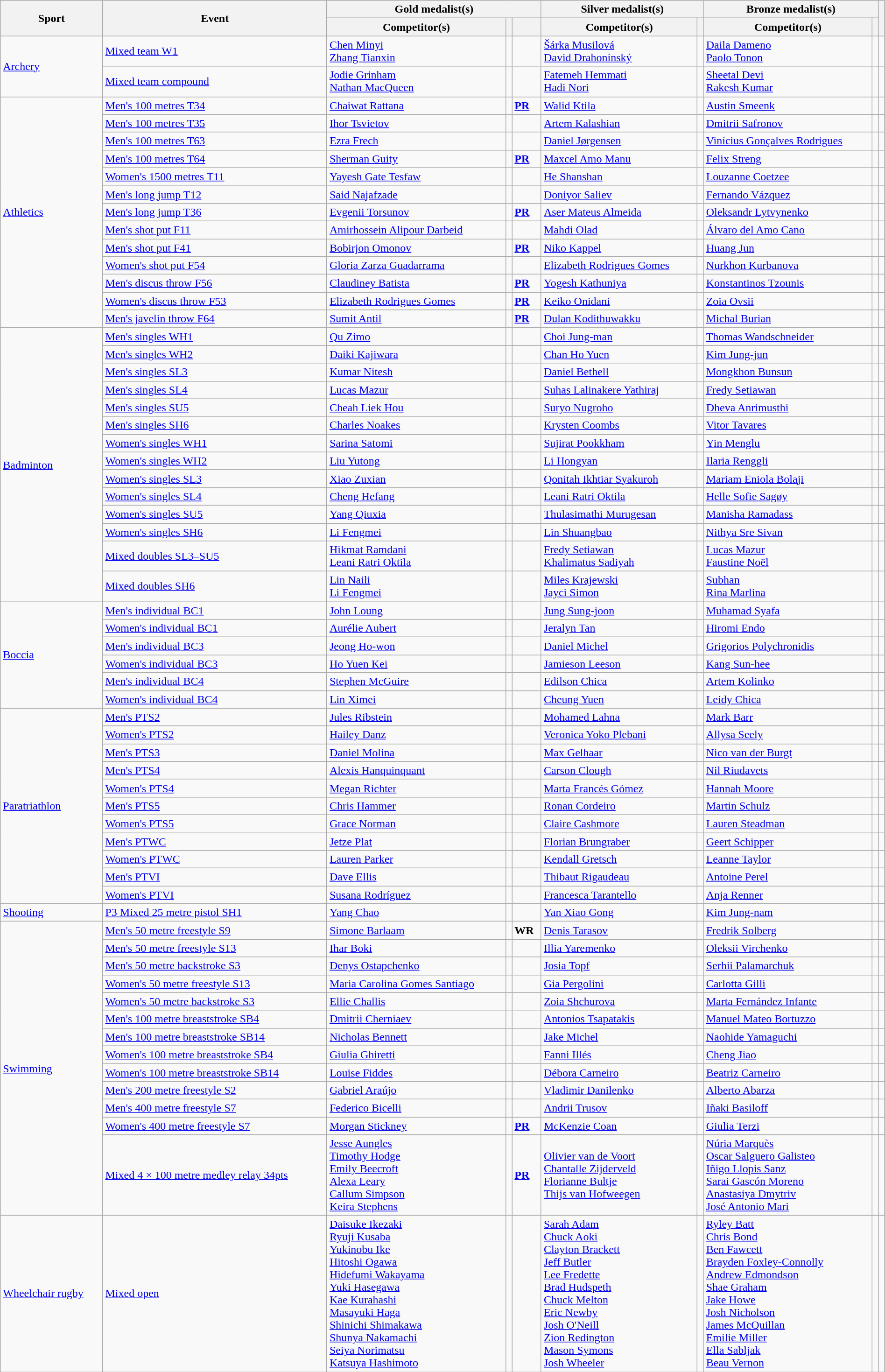<table class="wikitable" style="width:100%;">
<tr>
<th rowspan="2">Sport</th>
<th rowspan="2">Event</th>
<th colspan="3">Gold medalist(s)</th>
<th colspan="2">Silver medalist(s)</th>
<th colspan="2">Bronze medalist(s)</th>
<th rowspan="2"></th>
</tr>
<tr>
<th>Competitor(s)</th>
<th></th>
<th></th>
<th>Competitor(s)</th>
<th></th>
<th>Competitor(s)</th>
<th></th>
</tr>
<tr>
<td rowspan=2><a href='#'>Archery</a></td>
<td><a href='#'>Mixed team W1</a></td>
<td><a href='#'>Chen Minyi</a><br><a href='#'>Zhang Tianxin</a></td>
<td></td>
<td></td>
<td><a href='#'>Šárka Musilová</a><br><a href='#'>David Drahonínský</a></td>
<td></td>
<td><a href='#'>Daila Dameno</a><br><a href='#'>Paolo Tonon</a></td>
<td></td>
<td></td>
</tr>
<tr>
<td><a href='#'>Mixed team compound</a></td>
<td><a href='#'>Jodie Grinham</a><br><a href='#'>Nathan MacQueen</a></td>
<td></td>
<td></td>
<td><a href='#'>Fatemeh Hemmati</a><br><a href='#'>Hadi Nori</a></td>
<td></td>
<td><a href='#'>Sheetal Devi</a><br><a href='#'>Rakesh Kumar</a></td>
<td></td>
<td></td>
</tr>
<tr>
<td rowspan=13><a href='#'>Athletics</a></td>
<td><a href='#'>Men's 100 metres T34</a></td>
<td><a href='#'>Chaiwat Rattana</a></td>
<td></td>
<td><strong><a href='#'>PR</a></strong></td>
<td><a href='#'>Walid Ktila</a></td>
<td></td>
<td><a href='#'>Austin Smeenk</a></td>
<td></td>
<td></td>
</tr>
<tr>
<td><a href='#'>Men's 100 metres T35</a></td>
<td><a href='#'>Ihor Tsvietov</a></td>
<td></td>
<td></td>
<td><a href='#'>Artem Kalashian</a></td>
<td></td>
<td><a href='#'>Dmitrii Safronov</a></td>
<td></td>
<td></td>
</tr>
<tr>
<td><a href='#'>Men's 100 metres T63</a></td>
<td><a href='#'>Ezra Frech</a></td>
<td></td>
<td></td>
<td><a href='#'>Daniel Jørgensen</a></td>
<td></td>
<td><a href='#'>Vinícius Gonçalves Rodrigues</a></td>
<td></td>
<td></td>
</tr>
<tr>
<td><a href='#'>Men's 100 metres T64</a></td>
<td><a href='#'>Sherman Guity</a></td>
<td></td>
<td><strong><a href='#'>PR</a></strong></td>
<td><a href='#'>Maxcel Amo Manu</a></td>
<td></td>
<td><a href='#'>Felix Streng</a></td>
<td></td>
<td></td>
</tr>
<tr>
<td><a href='#'>Women's 1500 metres T11</a></td>
<td><a href='#'>Yayesh Gate Tesfaw</a></td>
<td></td>
<td></td>
<td><a href='#'>He Shanshan</a></td>
<td></td>
<td><a href='#'>Louzanne Coetzee</a></td>
<td></td>
<td></td>
</tr>
<tr>
<td><a href='#'>Men's long jump T12</a></td>
<td><a href='#'>Said Najafzade</a></td>
<td></td>
<td></td>
<td><a href='#'>Doniyor Saliev</a></td>
<td></td>
<td><a href='#'>Fernando Vázquez</a></td>
<td></td>
<td></td>
</tr>
<tr>
<td><a href='#'>Men's long jump T36</a></td>
<td><a href='#'>Evgenii Torsunov</a></td>
<td></td>
<td><strong><a href='#'>PR</a></strong></td>
<td><a href='#'>Aser Mateus Almeida</a></td>
<td></td>
<td><a href='#'>Oleksandr Lytvynenko</a></td>
<td></td>
<td></td>
</tr>
<tr>
<td><a href='#'>Men's shot put F11</a></td>
<td><a href='#'>Amirhossein Alipour Darbeid</a></td>
<td></td>
<td></td>
<td><a href='#'>Mahdi Olad</a></td>
<td></td>
<td><a href='#'>Álvaro del Amo Cano</a></td>
<td></td>
<td></td>
</tr>
<tr>
<td><a href='#'>Men's shot put F41</a></td>
<td><a href='#'>Bobirjon Omonov</a></td>
<td></td>
<td><strong><a href='#'>PR</a></strong></td>
<td><a href='#'>Niko Kappel</a></td>
<td></td>
<td><a href='#'>Huang Jun</a></td>
<td></td>
<td></td>
</tr>
<tr>
<td><a href='#'>Women's shot put F54</a></td>
<td><a href='#'>Gloria Zarza Guadarrama</a></td>
<td></td>
<td></td>
<td><a href='#'>Elizabeth Rodrigues Gomes</a></td>
<td></td>
<td><a href='#'>Nurkhon Kurbanova</a></td>
<td></td>
<td></td>
</tr>
<tr>
<td><a href='#'>Men's discus throw F56</a></td>
<td><a href='#'>Claudiney Batista</a></td>
<td></td>
<td><strong><a href='#'>PR</a></strong></td>
<td><a href='#'>Yogesh Kathuniya</a></td>
<td></td>
<td><a href='#'>Konstantinos Tzounis</a></td>
<td></td>
<td></td>
</tr>
<tr>
<td><a href='#'>Women's discus throw F53</a></td>
<td><a href='#'>Elizabeth Rodrigues Gomes</a></td>
<td></td>
<td><strong><a href='#'>PR</a></strong></td>
<td><a href='#'>Keiko Onidani</a></td>
<td></td>
<td><a href='#'>Zoia Ovsii</a></td>
<td></td>
<td></td>
</tr>
<tr>
<td><a href='#'>Men's javelin throw F64</a></td>
<td><a href='#'>Sumit Antil</a></td>
<td></td>
<td><strong><a href='#'>PR</a></strong></td>
<td><a href='#'>Dulan Kodithuwakku</a></td>
<td></td>
<td><a href='#'>Michal Burian</a></td>
<td></td>
<td></td>
</tr>
<tr>
<td rowspan=14><a href='#'>Badminton</a></td>
<td><a href='#'>Men's singles WH1</a></td>
<td><a href='#'>Qu Zimo</a></td>
<td></td>
<td></td>
<td><a href='#'>Choi Jung-man</a></td>
<td></td>
<td><a href='#'>Thomas Wandschneider</a></td>
<td></td>
<td></td>
</tr>
<tr>
<td><a href='#'>Men's singles WH2</a></td>
<td><a href='#'>Daiki Kajiwara</a></td>
<td></td>
<td></td>
<td><a href='#'>Chan Ho Yuen</a></td>
<td></td>
<td><a href='#'>Kim Jung-jun</a></td>
<td></td>
<td></td>
</tr>
<tr>
<td><a href='#'>Men's singles SL3</a></td>
<td><a href='#'>Kumar Nitesh</a></td>
<td></td>
<td></td>
<td><a href='#'>Daniel Bethell</a></td>
<td></td>
<td><a href='#'>Mongkhon Bunsun</a></td>
<td></td>
<td></td>
</tr>
<tr>
<td><a href='#'>Men's singles SL4</a></td>
<td><a href='#'>Lucas Mazur</a></td>
<td></td>
<td></td>
<td><a href='#'>Suhas Lalinakere Yathiraj</a></td>
<td></td>
<td><a href='#'>Fredy Setiawan</a></td>
<td></td>
<td></td>
</tr>
<tr>
<td><a href='#'>Men's singles SU5</a></td>
<td><a href='#'>Cheah Liek Hou</a></td>
<td></td>
<td></td>
<td><a href='#'>Suryo Nugroho</a></td>
<td></td>
<td><a href='#'>Dheva Anrimusthi</a></td>
<td></td>
<td></td>
</tr>
<tr>
<td><a href='#'>Men's singles SH6</a></td>
<td><a href='#'>Charles Noakes</a></td>
<td></td>
<td></td>
<td><a href='#'>Krysten Coombs</a></td>
<td></td>
<td><a href='#'>Vitor Tavares</a></td>
<td></td>
<td></td>
</tr>
<tr>
<td><a href='#'>Women's singles WH1</a></td>
<td><a href='#'>Sarina Satomi</a></td>
<td></td>
<td></td>
<td><a href='#'>Sujirat Pookkham</a></td>
<td></td>
<td><a href='#'>Yin Menglu</a></td>
<td></td>
<td></td>
</tr>
<tr>
<td><a href='#'>Women's singles WH2</a></td>
<td><a href='#'>Liu Yutong</a></td>
<td></td>
<td></td>
<td><a href='#'>Li Hongyan</a></td>
<td></td>
<td><a href='#'>Ilaria Renggli</a></td>
<td></td>
<td></td>
</tr>
<tr>
<td><a href='#'>Women's singles SL3</a></td>
<td><a href='#'>Xiao Zuxian</a></td>
<td></td>
<td></td>
<td><a href='#'>Qonitah Ikhtiar Syakuroh</a></td>
<td></td>
<td><a href='#'>Mariam Eniola Bolaji</a></td>
<td></td>
<td></td>
</tr>
<tr>
<td><a href='#'>Women's singles SL4</a></td>
<td><a href='#'>Cheng Hefang</a></td>
<td></td>
<td></td>
<td><a href='#'>Leani Ratri Oktila</a></td>
<td></td>
<td><a href='#'>Helle Sofie Sagøy</a></td>
<td></td>
<td></td>
</tr>
<tr>
<td><a href='#'>Women's singles SU5</a></td>
<td><a href='#'>Yang Qiuxia</a></td>
<td></td>
<td></td>
<td><a href='#'>Thulasimathi Murugesan</a></td>
<td></td>
<td><a href='#'>Manisha Ramadass</a></td>
<td></td>
<td></td>
</tr>
<tr>
<td><a href='#'>Women's singles SH6</a></td>
<td><a href='#'>Li Fengmei</a></td>
<td></td>
<td></td>
<td><a href='#'>Lin Shuangbao</a></td>
<td></td>
<td><a href='#'>Nithya Sre Sivan</a></td>
<td></td>
<td></td>
</tr>
<tr>
<td><a href='#'>Mixed doubles SL3–SU5</a></td>
<td><a href='#'>Hikmat Ramdani</a><br><a href='#'>Leani Ratri Oktila</a></td>
<td></td>
<td></td>
<td><a href='#'>Fredy Setiawan</a><br><a href='#'>Khalimatus Sadiyah</a></td>
<td></td>
<td><a href='#'>Lucas Mazur</a><br><a href='#'>Faustine Noël</a></td>
<td></td>
<td></td>
</tr>
<tr>
<td><a href='#'>Mixed doubles SH6</a></td>
<td><a href='#'>Lin Naili</a><br><a href='#'>Li Fengmei</a></td>
<td></td>
<td></td>
<td><a href='#'>Miles Krajewski</a><br><a href='#'>Jayci Simon</a></td>
<td></td>
<td><a href='#'>Subhan</a><br><a href='#'>Rina Marlina</a></td>
<td></td>
<td></td>
</tr>
<tr>
<td rowspan=6><a href='#'>Boccia</a></td>
<td><a href='#'>Men's individual BC1</a></td>
<td><a href='#'>John Loung</a></td>
<td></td>
<td></td>
<td><a href='#'>Jung Sung-joon</a></td>
<td></td>
<td><a href='#'>Muhamad Syafa</a></td>
<td></td>
<td></td>
</tr>
<tr>
<td><a href='#'>Women's individual BC1</a></td>
<td><a href='#'>Aurélie Aubert</a></td>
<td></td>
<td></td>
<td><a href='#'>Jeralyn Tan</a></td>
<td></td>
<td><a href='#'>Hiromi Endo</a></td>
<td></td>
<td></td>
</tr>
<tr>
<td><a href='#'>Men's individual BC3</a></td>
<td><a href='#'>Jeong Ho-won</a></td>
<td></td>
<td></td>
<td><a href='#'>Daniel Michel</a></td>
<td></td>
<td><a href='#'>Grigorios Polychronidis</a></td>
<td></td>
<td></td>
</tr>
<tr>
<td><a href='#'>Women's individual BC3</a></td>
<td><a href='#'>Ho Yuen Kei</a></td>
<td></td>
<td></td>
<td><a href='#'>Jamieson Leeson</a></td>
<td></td>
<td><a href='#'>Kang Sun-hee</a></td>
<td></td>
<td></td>
</tr>
<tr>
<td><a href='#'>Men's individual BC4</a></td>
<td><a href='#'>Stephen McGuire</a></td>
<td></td>
<td></td>
<td><a href='#'>Edilson Chica</a></td>
<td></td>
<td><a href='#'>Artem Kolinko</a></td>
<td></td>
<td></td>
</tr>
<tr>
<td><a href='#'>Women's individual BC4</a></td>
<td><a href='#'>Lin Ximei</a></td>
<td></td>
<td></td>
<td><a href='#'>Cheung Yuen</a></td>
<td></td>
<td><a href='#'>Leidy Chica</a></td>
<td></td>
<td></td>
</tr>
<tr>
<td rowspan=11><a href='#'>Paratriathlon</a></td>
<td><a href='#'>Men's PTS2</a></td>
<td><a href='#'>Jules Ribstein</a></td>
<td></td>
<td></td>
<td><a href='#'>Mohamed Lahna</a></td>
<td></td>
<td><a href='#'>Mark Barr</a></td>
<td></td>
<td></td>
</tr>
<tr>
<td><a href='#'>Women's PTS2</a></td>
<td><a href='#'>Hailey Danz</a></td>
<td></td>
<td></td>
<td><a href='#'>Veronica Yoko Plebani</a></td>
<td></td>
<td><a href='#'>Allysa Seely</a></td>
<td></td>
<td></td>
</tr>
<tr>
<td><a href='#'>Men's PTS3</a></td>
<td><a href='#'>Daniel Molina</a></td>
<td></td>
<td></td>
<td><a href='#'>Max Gelhaar</a></td>
<td></td>
<td><a href='#'>Nico van der Burgt</a></td>
<td></td>
<td></td>
</tr>
<tr>
<td><a href='#'>Men's PTS4</a></td>
<td><a href='#'>Alexis Hanquinquant</a></td>
<td></td>
<td></td>
<td><a href='#'>Carson Clough</a></td>
<td></td>
<td><a href='#'>Nil Riudavets</a></td>
<td></td>
<td></td>
</tr>
<tr>
<td><a href='#'>Women's PTS4</a></td>
<td><a href='#'>Megan Richter</a></td>
<td></td>
<td></td>
<td><a href='#'>Marta Francés Gómez</a></td>
<td></td>
<td><a href='#'>Hannah Moore</a></td>
<td></td>
<td></td>
</tr>
<tr>
<td><a href='#'>Men's PTS5</a></td>
<td><a href='#'>Chris Hammer</a></td>
<td></td>
<td></td>
<td><a href='#'>Ronan Cordeiro</a></td>
<td></td>
<td><a href='#'>Martin Schulz</a></td>
<td></td>
<td></td>
</tr>
<tr>
<td><a href='#'>Women's PTS5</a></td>
<td><a href='#'>Grace Norman</a></td>
<td></td>
<td></td>
<td><a href='#'>Claire Cashmore</a></td>
<td></td>
<td><a href='#'>Lauren Steadman</a></td>
<td></td>
<td></td>
</tr>
<tr>
<td><a href='#'>Men's PTWC</a></td>
<td><a href='#'>Jetze Plat</a></td>
<td></td>
<td></td>
<td><a href='#'>Florian Brungraber</a></td>
<td></td>
<td><a href='#'>Geert Schipper</a></td>
<td></td>
<td></td>
</tr>
<tr>
<td><a href='#'>Women's PTWC</a></td>
<td><a href='#'>Lauren Parker</a></td>
<td></td>
<td></td>
<td><a href='#'>Kendall Gretsch</a></td>
<td></td>
<td><a href='#'>Leanne Taylor</a></td>
<td></td>
<td></td>
</tr>
<tr>
<td><a href='#'>Men's PTVI</a></td>
<td><a href='#'>Dave Ellis</a></td>
<td></td>
<td></td>
<td><a href='#'>Thibaut Rigaudeau</a></td>
<td></td>
<td><a href='#'>Antoine Perel</a></td>
<td></td>
<td></td>
</tr>
<tr>
<td><a href='#'>Women's PTVI</a></td>
<td><a href='#'>Susana Rodríguez</a></td>
<td></td>
<td></td>
<td><a href='#'>Francesca Tarantello</a></td>
<td></td>
<td><a href='#'>Anja Renner</a></td>
<td></td>
<td></td>
</tr>
<tr>
<td rowspan=1><a href='#'>Shooting</a></td>
<td><a href='#'>P3 Mixed 25 metre pistol SH1</a></td>
<td><a href='#'>Yang Chao</a></td>
<td></td>
<td></td>
<td><a href='#'>Yan Xiao Gong</a></td>
<td></td>
<td><a href='#'>Kim Jung-nam</a></td>
<td></td>
<td></td>
</tr>
<tr>
<td rowspan=13><a href='#'>Swimming</a></td>
<td><a href='#'>Men's 50 metre freestyle S9</a></td>
<td><a href='#'>Simone Barlaam</a></td>
<td></td>
<td><strong>WR</strong></td>
<td><a href='#'>Denis Tarasov</a></td>
<td></td>
<td><a href='#'>Fredrik Solberg</a></td>
<td></td>
<td></td>
</tr>
<tr>
<td><a href='#'>Men's 50 metre freestyle S13</a></td>
<td><a href='#'>Ihar Boki</a></td>
<td></td>
<td></td>
<td><a href='#'>Illia Yaremenko</a></td>
<td></td>
<td><a href='#'>Oleksii Virchenko</a></td>
<td></td>
<td></td>
</tr>
<tr>
<td><a href='#'>Men's 50 metre backstroke S3</a></td>
<td><a href='#'>Denys Ostapchenko</a></td>
<td></td>
<td></td>
<td><a href='#'>Josia Topf</a></td>
<td></td>
<td><a href='#'>Serhii Palamarchuk</a></td>
<td></td>
<td></td>
</tr>
<tr>
<td><a href='#'>Women's 50 metre freestyle S13</a></td>
<td><a href='#'>Maria Carolina Gomes Santiago</a></td>
<td></td>
<td></td>
<td><a href='#'>Gia Pergolini</a></td>
<td></td>
<td><a href='#'>Carlotta Gilli</a></td>
<td></td>
<td></td>
</tr>
<tr>
<td><a href='#'>Women's 50 metre backstroke S3</a></td>
<td><a href='#'>Ellie Challis</a></td>
<td></td>
<td></td>
<td><a href='#'>Zoia Shchurova</a></td>
<td></td>
<td><a href='#'>Marta Fernández Infante</a></td>
<td></td>
<td></td>
</tr>
<tr>
<td><a href='#'>Men's 100 metre breaststroke SB4</a></td>
<td><a href='#'>Dmitrii Cherniaev</a></td>
<td></td>
<td></td>
<td><a href='#'>Antonios Tsapatakis</a></td>
<td></td>
<td><a href='#'>Manuel Mateo Bortuzzo</a></td>
<td></td>
<td></td>
</tr>
<tr>
<td><a href='#'>Men's 100 metre breaststroke SB14</a></td>
<td><a href='#'>Nicholas Bennett</a></td>
<td></td>
<td></td>
<td><a href='#'>Jake Michel</a></td>
<td></td>
<td><a href='#'>Naohide Yamaguchi</a></td>
<td></td>
<td></td>
</tr>
<tr>
<td><a href='#'>Women's 100 metre breaststroke SB4</a></td>
<td><a href='#'>Giulia Ghiretti</a></td>
<td></td>
<td></td>
<td><a href='#'>Fanni Illés</a></td>
<td></td>
<td><a href='#'>Cheng Jiao</a></td>
<td></td>
<td></td>
</tr>
<tr>
<td><a href='#'>Women's 100 metre breaststroke SB14</a></td>
<td><a href='#'>Louise Fiddes</a></td>
<td></td>
<td></td>
<td><a href='#'>Débora Carneiro</a></td>
<td></td>
<td><a href='#'>Beatriz Carneiro</a></td>
<td></td>
<td></td>
</tr>
<tr>
<td><a href='#'>Men's 200 metre freestyle S2</a></td>
<td><a href='#'>Gabriel Araújo</a></td>
<td></td>
<td></td>
<td><a href='#'>Vladimir Danilenko</a></td>
<td></td>
<td><a href='#'>Alberto Abarza</a></td>
<td></td>
<td></td>
</tr>
<tr>
<td><a href='#'>Men's 400 metre freestyle S7</a></td>
<td><a href='#'>Federico Bicelli</a></td>
<td></td>
<td></td>
<td><a href='#'>Andrii Trusov</a></td>
<td></td>
<td><a href='#'>Iñaki Basiloff</a></td>
<td></td>
<td></td>
</tr>
<tr>
<td><a href='#'>Women's 400 metre freestyle S7</a></td>
<td><a href='#'>Morgan Stickney</a></td>
<td></td>
<td><strong><a href='#'>PR</a></strong></td>
<td><a href='#'>McKenzie Coan</a></td>
<td></td>
<td><a href='#'>Giulia Terzi</a></td>
<td></td>
<td></td>
</tr>
<tr>
<td><a href='#'>Mixed 4 × 100 metre medley relay 34pts</a></td>
<td><a href='#'>Jesse Aungles</a><br><a href='#'>Timothy Hodge</a><br><a href='#'>Emily Beecroft</a><br><a href='#'>Alexa Leary</a><br><a href='#'>Callum Simpson</a><br><a href='#'>Keira Stephens</a></td>
<td></td>
<td><strong><a href='#'>PR</a></strong></td>
<td><a href='#'>Olivier van de Voort</a><br><a href='#'>Chantalle Zijderveld</a><br><a href='#'>Florianne Bultje</a><br><a href='#'>Thijs van Hofweegen</a></td>
<td></td>
<td><a href='#'>Núria Marquès</a><br><a href='#'>Oscar Salguero Galisteo</a><br><a href='#'>Iñigo Llopis Sanz</a><br><a href='#'>Sarai Gascón Moreno</a><br><a href='#'>Anastasiya Dmytriv</a><br><a href='#'>José Antonio Mari</a></td>
<td></td>
<td></td>
</tr>
<tr>
<td rowspan=1><a href='#'>Wheelchair rugby</a></td>
<td><a href='#'>Mixed open</a></td>
<td><a href='#'>Daisuke Ikezaki</a><br><a href='#'>Ryuji Kusaba</a><br><a href='#'>Yukinobu Ike</a><br><a href='#'>Hitoshi Ogawa</a><br><a href='#'>Hidefumi Wakayama</a><br><a href='#'>Yuki Hasegawa</a><br><a href='#'>Kae Kurahashi</a><br><a href='#'>Masayuki Haga</a><br><a href='#'>Shinichi Shimakawa</a><br><a href='#'>Shunya Nakamachi</a><br><a href='#'>Seiya Norimatsu</a><br><a href='#'>Katsuya Hashimoto</a></td>
<td></td>
<td></td>
<td><a href='#'>Sarah Adam</a><br><a href='#'>Chuck Aoki</a><br><a href='#'>Clayton Brackett</a><br><a href='#'>Jeff Butler</a><br><a href='#'>Lee Fredette</a><br><a href='#'>Brad Hudspeth</a><br><a href='#'>Chuck Melton</a><br><a href='#'>Eric Newby</a><br><a href='#'>Josh O'Neill</a><br><a href='#'>Zion Redington</a><br><a href='#'>Mason Symons</a><br><a href='#'>Josh Wheeler</a></td>
<td></td>
<td><a href='#'>Ryley Batt</a><br><a href='#'>Chris Bond</a><br><a href='#'>Ben Fawcett</a><br><a href='#'>Brayden Foxley-Connolly</a><br><a href='#'>Andrew Edmondson</a><br><a href='#'>Shae Graham</a><br><a href='#'>Jake Howe</a><br><a href='#'>Josh Nicholson</a><br><a href='#'>James McQuillan</a><br><a href='#'>Emilie Miller</a><br><a href='#'>Ella Sabljak</a><br><a href='#'>Beau Vernon</a></td>
<td></td>
<td></td>
</tr>
</table>
